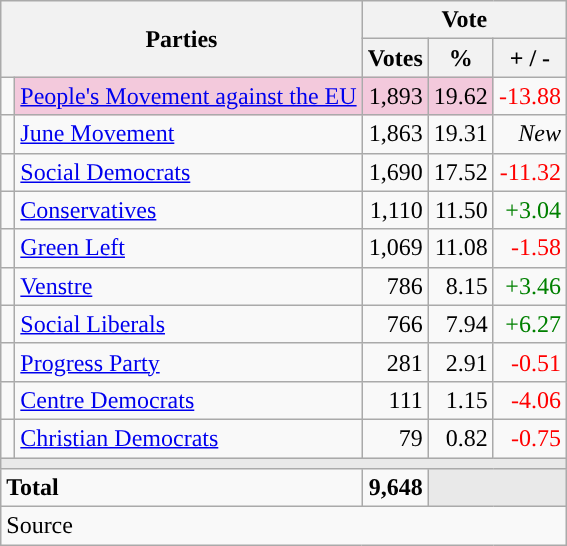<table class="wikitable" style="text-align:right;">
<tr>
<th style="text-align:centre;" rowspan="2" colspan="2" width="225">Parties</th>
<th colspan="3">Vote</th>
</tr>
<tr>
<th width="15">Votes</th>
<th width="15">%</th>
<th width="15">+ / -</th>
</tr>
<tr>
<td width="2" style="color:inherit;background:"></td>
<td bgcolor=#f3c9dc   align="left"><a href='#'>People's Movement against the EU</a></td>
<td bgcolor=#f3c9dc>1,893</td>
<td bgcolor=#f3c9dc>19.62</td>
<td style=color:red;>-13.88</td>
</tr>
<tr>
<td width="2" style="color:inherit;background:"></td>
<td align="left"><a href='#'>June Movement</a></td>
<td>1,863</td>
<td>19.31</td>
<td><em>New</em></td>
</tr>
<tr>
<td width="2" style="color:inherit;background:"></td>
<td align="left"><a href='#'>Social Democrats</a></td>
<td>1,690</td>
<td>17.52</td>
<td style=color:red;>-11.32</td>
</tr>
<tr>
<td width="2" style="color:inherit;background:"></td>
<td align="left"><a href='#'>Conservatives</a></td>
<td>1,110</td>
<td>11.50</td>
<td style=color:green;>+3.04</td>
</tr>
<tr>
<td width="2" style="color:inherit;background:"></td>
<td align="left"><a href='#'>Green Left</a></td>
<td>1,069</td>
<td>11.08</td>
<td style=color:red;>-1.58</td>
</tr>
<tr>
<td width="2" style="color:inherit;background:"></td>
<td align="left"><a href='#'>Venstre</a></td>
<td>786</td>
<td>8.15</td>
<td style=color:green;>+3.46</td>
</tr>
<tr>
<td width="2" style="color:inherit;background:"></td>
<td align="left"><a href='#'>Social Liberals</a></td>
<td>766</td>
<td>7.94</td>
<td style=color:green;>+6.27</td>
</tr>
<tr>
<td width="2" style="color:inherit;background:"></td>
<td align="left"><a href='#'>Progress Party</a></td>
<td>281</td>
<td>2.91</td>
<td style=color:red;>-0.51</td>
</tr>
<tr>
<td width="2" style="color:inherit;background:"></td>
<td align="left"><a href='#'>Centre Democrats</a></td>
<td>111</td>
<td>1.15</td>
<td style=color:red;>-4.06</td>
</tr>
<tr>
<td width="2" style="color:inherit;background:"></td>
<td align="left"><a href='#'>Christian Democrats</a></td>
<td>79</td>
<td>0.82</td>
<td style=color:red;>-0.75</td>
</tr>
<tr>
<td colspan="7" bgcolor="#E9E9E9"></td>
</tr>
<tr>
<td align="left" colspan="2"><strong>Total</strong></td>
<td><strong>9,648</strong></td>
<td bgcolor="#E9E9E9" colspan="2"></td>
</tr>
<tr>
<td align="left" colspan="6">Source</td>
</tr>
</table>
